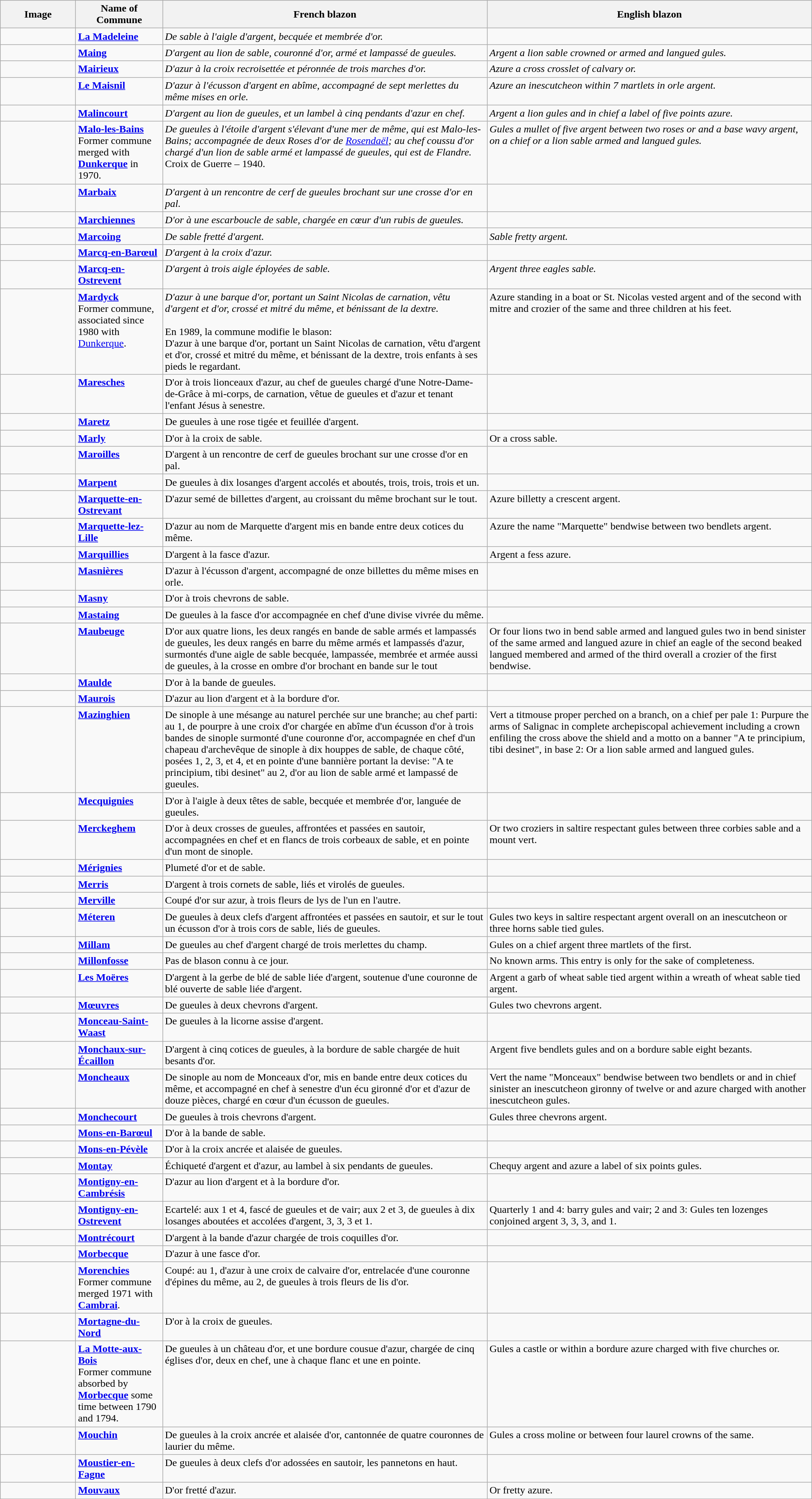<table class="wikitable" width="100%">
<tr>
<th width="110">Image</th>
<th>Name of Commune</th>
<th width="40%">French blazon</th>
<th width="40%">English blazon</th>
</tr>
<tr valign=top>
<td align=center></td>
<td><strong><a href='#'>La Madeleine</a></strong></td>
<td><em>De sable à l'aigle d'argent, becquée et membrée d'or.</em></td>
<td></td>
</tr>
<tr valign=top>
<td align=center></td>
<td><strong><a href='#'>Maing</a></strong></td>
<td><em>D'argent au lion de sable, couronné d'or, armé et lampassé de gueules.</em></td>
<td><em>Argent a lion sable crowned or armed and langued gules.</em> </td>
</tr>
<tr valign=top>
<td align=center></td>
<td><strong><a href='#'>Mairieux</a></strong></td>
<td><em>D'azur à la croix recroisettée et péronnée de trois marches d'or.</em></td>
<td><em>Azure a cross crosslet of calvary or.</em></td>
</tr>
<tr valign=top>
<td align=center></td>
<td><strong><a href='#'>Le Maisnil</a></strong></td>
<td><em>D'azur à l'écusson d'argent en abîme, accompagné de sept merlettes du même mises en orle.</em></td>
<td><em>Azure an inescutcheon within 7 martlets in orle argent.</em></td>
</tr>
<tr valign=top>
<td align=center></td>
<td><strong><a href='#'>Malincourt</a></strong></td>
<td><em>D'argent au lion de gueules, et un lambel à cinq pendants d'azur en chef.</em></td>
<td><em>Argent a lion gules and in chief a label of five points azure.</em> </td>
</tr>
<tr valign=top>
<td align=center></td>
<td><strong><a href='#'>Malo-les-Bains</a></strong><br>Former commune merged with <strong><a href='#'>Dunkerque</a></strong> in 1970.</td>
<td><em>De gueules à l'étoile d'argent s'élevant d'une mer de même, qui est Malo-les-Bains; accompagnée de deux Roses d'or de <a href='#'>Rosendaël</a>; au chef coussu d'or chargé d'un lion de sable armé et lampassé de gueules, qui est de Flandre.</em><br>Croix de Guerre – 1940.</td>
<td><em>Gules a mullet of five argent between two roses or and a base wavy argent, on a chief or a lion sable armed and langued gules.</em></td>
</tr>
<tr valign=top>
<td align=center></td>
<td><strong><a href='#'>Marbaix</a></strong></td>
<td><em>D'argent à un rencontre de cerf de gueules brochant sur une crosse d'or en pal.</em></td>
<td></td>
</tr>
<tr valign=top>
<td align=center></td>
<td><strong><a href='#'>Marchiennes</a></strong></td>
<td><em>D'or à une escarboucle de sable, chargée en cœur d'un rubis de gueules.</em></td>
<td></td>
</tr>
<tr valign=top>
<td align=center></td>
<td><strong><a href='#'>Marcoing</a></strong></td>
<td><em>De sable fretté d'argent.</em></td>
<td><em>Sable fretty argent.</em></td>
</tr>
<tr valign=top>
<td align=center></td>
<td><strong><a href='#'>Marcq-en-Barœul</a></strong></td>
<td><em>D'argent à la croix d'azur.</em></td>
<td></td>
</tr>
<tr valign=top>
<td align=center></td>
<td><strong><a href='#'>Marcq-en-Ostrevent</a></strong></td>
<td><em> D'argent à trois aigle éployées de sable.</em></td>
<td><em>Argent three eagles sable.</em></td>
</tr>
<tr valign=top>
<td align=center></td>
<td><strong><a href='#'>Mardyck</a></strong><br>Former commune, associated since 1980 with <a href='#'>Dunkerque</a>.</td>
<td><em>D'azur à une barque d'or, portant un Saint Nicolas de carnation, vêtu d'argent et d'or, crossé et mitré du même, et bénissant de la dextre.</em><br><br> En 1989, la commune modifie le blason:<br>D'azur à une barque d'or, portant un Saint Nicolas de carnation, vêtu d'argent et d'or, crossé et mitré du même, et bénissant de la dextre, trois enfants à ses pieds le regardant.<em></td>
<td></em>Azure standing in a boat or St. Nicolas vested argent and of the second with mitre and crozier of the same and three children at his feet.<em></td>
</tr>
<tr valign=top>
<td align=center></td>
<td><strong><a href='#'>Maresches</a></strong></td>
<td></em>D'or à trois lionceaux d'azur, au chef de gueules chargé d'une Notre-Dame-de-Grâce à mi-corps, de carnation, vêtue de gueules et d'azur et tenant l'enfant Jésus à senestre.<em></td>
<td></td>
</tr>
<tr valign=top>
<td align=center></td>
<td><strong><a href='#'>Maretz</a></strong></td>
<td></em>De gueules à une rose tigée et feuillée d'argent.<em></td>
<td></td>
</tr>
<tr valign=top>
<td align=center></td>
<td><strong><a href='#'>Marly</a></strong></td>
<td></em>D'or à la croix de sable.<em></td>
<td></em>Or a cross sable.<em></td>
</tr>
<tr valign=top>
<td align=center></td>
<td><strong><a href='#'>Maroilles</a></strong></td>
<td></em>D'argent à un rencontre de cerf de gueules brochant sur une crosse d'or en pal.<em></td>
<td></td>
</tr>
<tr valign=top>
<td align=center></td>
<td><strong><a href='#'>Marpent</a></strong></td>
<td></em>De gueules à dix losanges d'argent accolés et aboutés, trois, trois, trois et un.<em></td>
<td></td>
</tr>
<tr valign=top>
<td align=center></td>
<td><strong><a href='#'>Marquette-en-Ostrevant</a></strong></td>
<td></em>D'azur semé de billettes d'argent, au croissant du même brochant sur le tout.<em></td>
<td></em>Azure billetty a crescent argent.<em></td>
</tr>
<tr valign=top>
<td align=center></td>
<td><strong><a href='#'>Marquette-lez-Lille</a></strong></td>
<td></em>D'azur au nom de Marquette d'argent mis en bande entre deux cotices du même.<em></td>
<td></em>Azure the name "Marquette" bendwise between two bendlets argent.<em></td>
</tr>
<tr valign=top>
<td align=center></td>
<td><strong><a href='#'>Marquillies</a></strong></td>
<td></em>D'argent à la fasce d'azur.<em></td>
<td></em>Argent a fess azure.<em></td>
</tr>
<tr valign=top>
<td align=center></td>
<td><strong><a href='#'>Masnières</a></strong></td>
<td></em>D'azur à l'écusson d'argent, accompagné de onze billettes du même mises en orle.<em></td>
<td></td>
</tr>
<tr valign=top>
<td align=center></td>
<td><strong><a href='#'>Masny</a></strong></td>
<td></em>D'or à trois chevrons de sable.<em></td>
<td></td>
</tr>
<tr valign=top>
<td align=center></td>
<td><strong><a href='#'>Mastaing</a></strong></td>
<td></em>De gueules à la fasce d'or accompagnée en chef d'une divise vivrée du même.<em></td>
<td></td>
</tr>
<tr valign=top>
<td align=center></td>
<td><strong><a href='#'>Maubeuge</a></strong></td>
<td></em>D'or aux quatre lions, les deux rangés en bande de sable armés et lampassés de gueules, les deux rangés en barre du même armés et lampassés d'azur, surmontés d'une aigle de sable becquée, lampassée, membrée et armée aussi de gueules, à la crosse en ombre d'or brochant en bande sur le tout<em></td>
<td></em>Or four lions two in bend sable armed and langued gules two in bend sinister of the same armed and langued azure in chief an eagle of the second beaked langued membered and armed of the third overall a crozier of the first bendwise.<em></td>
</tr>
<tr valign=top>
<td align=center></td>
<td><strong><a href='#'>Maulde</a></strong></td>
<td></em>D'or à la bande de gueules.<em></td>
<td></td>
</tr>
<tr valign=top>
<td align=center></td>
<td><strong><a href='#'>Maurois</a></strong></td>
<td></em>D'azur au lion d'argent et à la bordure d'or.<em></td>
<td></td>
</tr>
<tr valign=top>
<td align=center></td>
<td><strong><a href='#'>Mazinghien</a></strong></td>
<td></em>De sinople à une mésange au naturel perchée sur une branche; au chef parti: au 1, de pourpre à une croix d'or chargée en abîme d'un écusson d'or à trois bandes de sinople surmonté d'une couronne d'or, accompagnée en chef d'un chapeau d'archevêque de sinople à dix houppes de sable, de chaque côté, posées 1, 2, 3, et 4, et en pointe d'une bannière portant la devise: "A te principium, tibi desinet" au 2, d'or au lion de sable armé et lampassé de gueules.<em></td>
<td></em>Vert a titmouse proper perched on a branch, on a chief per pale 1: Purpure the arms of Salignac in complete archepiscopal achievement including a crown enfiling the cross above the shield and a motto on a banner "A te principium, tibi desinet", in base 2: Or a lion sable armed and langued gules.<em><br></td>
</tr>
<tr valign=top>
<td align=center></td>
<td><strong><a href='#'>Mecquignies</a></strong></td>
<td></em>D'or à l'aigle à deux têtes de sable, becquée et membrée d'or, languée de gueules.<em></td>
<td></td>
</tr>
<tr valign=top>
<td align=center></td>
<td><strong><a href='#'>Merckeghem</a></strong></td>
<td></em>D'or à deux crosses de gueules, affrontées et passées en sautoir, accompagnées en chef et en flancs de trois corbeaux de sable, et en pointe d'un mont de sinople.<em></td>
<td></em>Or two croziers in saltire respectant gules between three corbies sable and a mount vert.<em></td>
</tr>
<tr valign=top>
<td align=center></td>
<td><strong><a href='#'>Mérignies</a></strong></td>
<td></em> Plumeté d'or et de sable.<em></td>
<td></td>
</tr>
<tr valign=top>
<td align=center></td>
<td><strong><a href='#'>Merris</a></strong></td>
<td></em>D'argent à trois cornets de sable, liés et virolés de gueules.<em></td>
<td></td>
</tr>
<tr valign=top>
<td align=center></td>
<td><strong><a href='#'>Merville</a></strong></td>
<td></em>Coupé d'or sur azur, à trois fleurs de lys de l'un en l'autre.<em></td>
<td></td>
</tr>
<tr valign=top>
<td align=center></td>
<td><strong><a href='#'>Méteren</a></strong></td>
<td></em>De gueules à deux clefs d'argent affrontées et passées en sautoir, et sur le tout un écusson d'or à trois cors de sable, liés de gueules.<em></td>
<td></em>Gules two keys in saltire respectant argent overall on an inescutcheon or three horns sable tied gules.<em></td>
</tr>
<tr valign=top>
<td align=center></td>
<td><strong><a href='#'>Millam</a></strong></td>
<td></em>De gueules au chef d'argent chargé de trois merlettes du champ.<em></td>
<td></em>Gules on a chief argent three martlets of the first.<em></td>
</tr>
<tr valign=top>
<td align=center></td>
<td><strong><a href='#'>Millonfosse</a></strong></td>
<td></em>Pas de blason connu à ce jour.<em></td>
<td>No known arms. This entry is only for the sake of completeness.</td>
</tr>
<tr valign=top>
<td align=center></td>
<td><strong><a href='#'>Les Moëres</a></strong></td>
<td></em>D'argent à la gerbe de blé de sable liée d'argent, soutenue d'une couronne de blé ouverte de sable liée d'argent.<em><br></td>
<td></em>Argent a garb of wheat sable tied argent within a wreath of wheat sable tied argent.<em></td>
</tr>
<tr valign=top>
<td align=center></td>
<td><strong><a href='#'>Mœuvres</a></strong></td>
<td></em>De gueules à deux chevrons d'argent.<em></td>
<td></em>Gules two chevrons argent.<em></td>
</tr>
<tr valign=top>
<td align=center></td>
<td><strong><a href='#'>Monceau-Saint-Waast</a></strong></td>
<td></em>De gueules à la licorne assise d'argent.<em></td>
<td></td>
</tr>
<tr valign=top>
<td align=center></td>
<td><strong><a href='#'>Monchaux-sur-Écaillon</a></strong></td>
<td></em>D'argent à cinq cotices de gueules, à la bordure de sable chargée de huit besants d'or.<em></td>
<td></em>Argent five bendlets gules and on a bordure sable eight bezants.<em></td>
</tr>
<tr valign=top>
<td align=center></td>
<td><strong><a href='#'>Moncheaux</a></strong></td>
<td></em>De sinople au nom de Monceaux d'or, mis en bande entre deux cotices du même, et accompagné en chef à senestre d'un écu gironné d'or et d'azur de douze pièces, chargé en cœur d'un écusson de gueules.<em> </td>
<td></em>Vert the name "Monceaux" bendwise between two bendlets or and in chief sinister an inescutcheon gironny of twelve or and azure charged with another inescutcheon gules.<em> </td>
</tr>
<tr valign=top>
<td align=center></td>
<td><strong><a href='#'>Monchecourt</a></strong></td>
<td></em>De gueules à trois chevrons d'argent.<em></td>
<td></em>Gules three chevrons argent.<em></td>
</tr>
<tr valign=top>
<td align=center></td>
<td><strong><a href='#'>Mons-en-Barœul</a></strong></td>
<td></em>D'or à la bande de sable.<em></td>
<td></td>
</tr>
<tr valign=top>
<td align=center></td>
<td><strong><a href='#'>Mons-en-Pévèle</a></strong></td>
<td></em>D'or à la croix ancrée et alaisée de gueules.<em></td>
<td></td>
</tr>
<tr valign=top>
<td align=center></td>
<td><strong><a href='#'>Montay</a></strong></td>
<td></em>Échiqueté d'argent et d'azur, au lambel à six pendants de gueules.<em></td>
<td></em>Chequy argent and azure a label of six points gules.<em></td>
</tr>
<tr valign=top>
<td align=center></td>
<td><strong><a href='#'>Montigny-en-Cambrésis</a></strong></td>
<td></em>D'azur au lion d'argent et à la bordure d'or.<em></td>
<td></td>
</tr>
<tr valign=top>
<td align=center></td>
<td><strong><a href='#'>Montigny-en-Ostrevent</a></strong></td>
<td></em>Ecartelé: aux 1 et 4, fascé de gueules et de vair; aux 2 et 3, de gueules à dix losanges aboutées et accolées d'argent, 3, 3, 3 et 1.<em></td>
<td></em>Quarterly 1 and 4: barry gules and vair; 2 and 3: Gules ten lozenges conjoined argent 3, 3, 3, and 1.<em></td>
</tr>
<tr valign=top>
<td align=center></td>
<td><strong><a href='#'>Montrécourt</a></strong></td>
<td></em>D'argent à la bande d'azur chargée de trois coquilles d'or.<em></td>
<td></td>
</tr>
<tr valign=top>
<td align=center></td>
<td><strong><a href='#'>Morbecque</a></strong></td>
<td></em>D'azur à une fasce d'or.<em></td>
<td></td>
</tr>
<tr valign=top>
<td align=center></td>
<td><strong><a href='#'>Morenchies</a></strong><br>Former commune merged 1971 with <strong><a href='#'>Cambrai</a></strong>.</td>
<td></em>Coupé: au 1, d'azur à une croix de calvaire d'or, entrelacée d'une couronne d'épines du même, au 2, de gueules à trois fleurs de lis d'or.<em></td>
<td></td>
</tr>
<tr valign=top>
<td align=center></td>
<td><strong><a href='#'>Mortagne-du-Nord</a></strong></td>
<td></em>D'or à la croix de gueules.<em></td>
<td></td>
</tr>
<tr valign=top>
<td align=center></td>
<td><strong><a href='#'>La Motte-aux-Bois</a></strong><br>Former commune absorbed by <strong><a href='#'>Morbecque</a></strong> some time between 1790 and 1794.</td>
<td></em>De gueules à un château d'or, et une bordure cousue d'azur, chargée de cinq églises d'or, deux en chef, une à chaque flanc et une en pointe.<em></td>
<td></em>Gules a castle or within a bordure azure charged with five churches or.<em></td>
</tr>
<tr valign=top>
<td align=center></td>
<td><strong><a href='#'>Mouchin</a></strong></td>
<td></em>De gueules à la croix ancrée et alaisée d'or, cantonnée de quatre couronnes de laurier du même.<em></td>
<td></em>Gules a cross moline or between four laurel crowns of the same.<em></td>
</tr>
<tr valign=top>
<td align=center></td>
<td><strong><a href='#'>Moustier-en-Fagne</a></strong></td>
<td></em>De gueules à deux clefs d'or adossées en sautoir, les pannetons en haut.<em></td>
<td></td>
</tr>
<tr valign=top>
<td align=center></td>
<td><strong><a href='#'>Mouvaux</a></strong></td>
<td></em>D'or fretté d'azur.<em></td>
<td></em>Or fretty azure.<em></td>
</tr>
</table>
